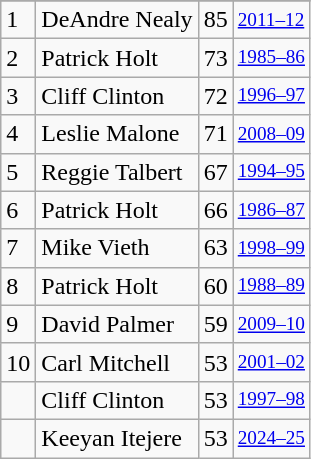<table class="wikitable">
<tr>
</tr>
<tr>
<td>1</td>
<td>DeAndre Nealy</td>
<td>85</td>
<td style="font-size:80%;"><a href='#'>2011–12</a></td>
</tr>
<tr>
<td>2</td>
<td>Patrick Holt</td>
<td>73</td>
<td style="font-size:80%;"><a href='#'>1985–86</a></td>
</tr>
<tr>
<td>3</td>
<td>Cliff Clinton</td>
<td>72</td>
<td style="font-size:80%;"><a href='#'>1996–97</a></td>
</tr>
<tr>
<td>4</td>
<td>Leslie Malone</td>
<td>71</td>
<td style="font-size:80%;"><a href='#'>2008–09</a></td>
</tr>
<tr>
<td>5</td>
<td>Reggie Talbert</td>
<td>67</td>
<td style="font-size:80%;"><a href='#'>1994–95</a></td>
</tr>
<tr>
<td>6</td>
<td>Patrick Holt</td>
<td>66</td>
<td style="font-size:80%;"><a href='#'>1986–87</a></td>
</tr>
<tr>
<td>7</td>
<td>Mike Vieth</td>
<td>63</td>
<td style="font-size:80%;"><a href='#'>1998–99</a></td>
</tr>
<tr>
<td>8</td>
<td>Patrick Holt</td>
<td>60</td>
<td style="font-size:80%;"><a href='#'>1988–89</a></td>
</tr>
<tr>
<td>9</td>
<td>David Palmer</td>
<td>59</td>
<td style="font-size:80%;"><a href='#'>2009–10</a></td>
</tr>
<tr>
<td>10</td>
<td>Carl Mitchell</td>
<td>53</td>
<td style="font-size:80%;"><a href='#'>2001–02</a></td>
</tr>
<tr>
<td></td>
<td>Cliff Clinton</td>
<td>53</td>
<td style="font-size:80%;"><a href='#'>1997–98</a></td>
</tr>
<tr>
<td></td>
<td>Keeyan Itejere</td>
<td>53</td>
<td style="font-size:80%;"><a href='#'>2024–25</a></td>
</tr>
</table>
